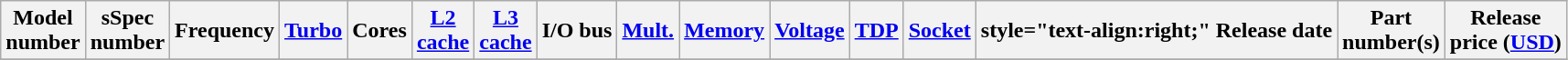<table class="wikitable">
<tr>
<th>Model<br>number</th>
<th>sSpec<br>number</th>
<th>Frequency</th>
<th><a href='#'>Turbo</a></th>
<th>Cores</th>
<th><a href='#'>L2<br>cache</a></th>
<th><a href='#'>L3<br>cache</a></th>
<th>I/O bus</th>
<th><a href='#'>Mult.</a></th>
<th><a href='#'>Memory</a></th>
<th><a href='#'>Voltage</a></th>
<th><a href='#'>TDP</a></th>
<th><a href='#'>Socket</a></th>
<th>style="text-align:right;"  Release date</th>
<th>Part<br>number(s)</th>
<th>Release<br>price (<a href='#'>USD</a>)</th>
</tr>
<tr>
</tr>
</table>
